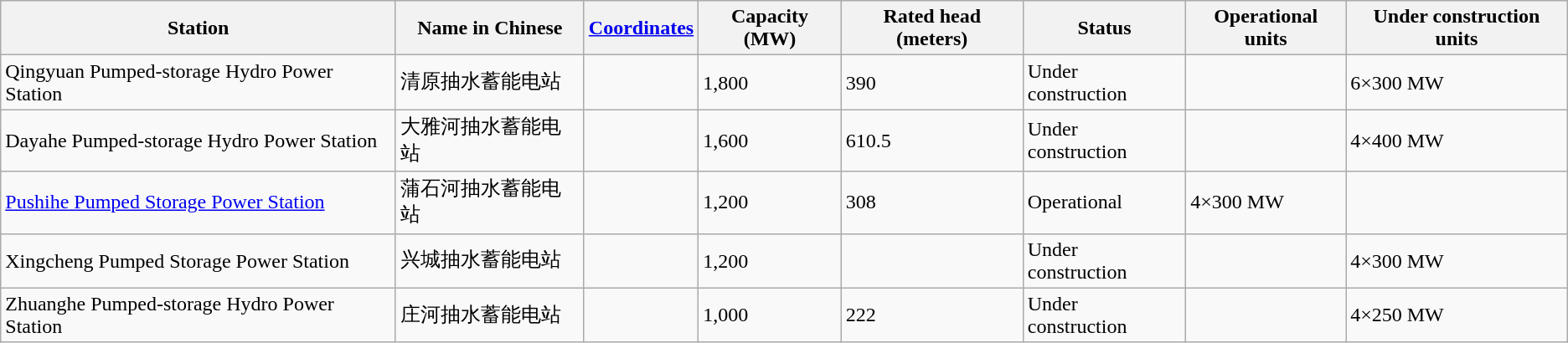<table class="wikitable sortable">
<tr>
<th>Station</th>
<th>Name in Chinese</th>
<th><a href='#'>Coordinates</a></th>
<th>Capacity (MW)</th>
<th>Rated head (meters)</th>
<th>Status</th>
<th>Operational units</th>
<th>Under construction units</th>
</tr>
<tr>
<td>Qingyuan Pumped-storage Hydro Power Station</td>
<td>清原抽水蓄能电站</td>
<td></td>
<td>1,800</td>
<td>390</td>
<td>Under construction</td>
<td></td>
<td>6×300 MW</td>
</tr>
<tr>
<td>Dayahe Pumped-storage Hydro Power Station</td>
<td>大雅河抽水蓄能电站</td>
<td></td>
<td>1,600</td>
<td>610.5</td>
<td>Under construction</td>
<td></td>
<td>4×400 MW</td>
</tr>
<tr>
<td><a href='#'>Pushihe Pumped Storage Power Station</a></td>
<td>蒲石河抽水蓄能电站</td>
<td></td>
<td>1,200</td>
<td>308</td>
<td>Operational</td>
<td>4×300 MW</td>
<td></td>
</tr>
<tr>
<td>Xingcheng Pumped Storage Power Station</td>
<td>兴城抽水蓄能电站</td>
<td></td>
<td>1,200</td>
<td></td>
<td>Under construction</td>
<td></td>
<td>4×300 MW</td>
</tr>
<tr>
<td>Zhuanghe Pumped-storage Hydro Power Station</td>
<td>庄河抽水蓄能电站</td>
<td></td>
<td>1,000</td>
<td>222</td>
<td>Under construction</td>
<td></td>
<td>4×250 MW</td>
</tr>
</table>
